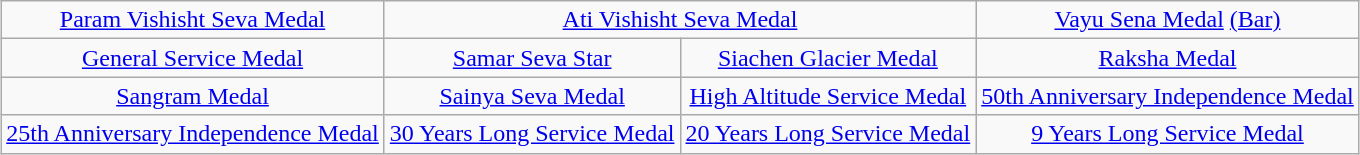<table class="wikitable" style="margin:1em auto; text-align:center;">
<tr>
<td><a href='#'>Param Vishisht Seva Medal</a></td>
<td colspan="2"><a href='#'>Ati Vishisht Seva Medal</a></td>
<td><a href='#'>Vayu Sena Medal</a> <a href='#'>(Bar)</a></td>
</tr>
<tr>
<td><a href='#'>General Service Medal</a></td>
<td><a href='#'>Samar Seva Star</a></td>
<td><a href='#'>Siachen Glacier Medal</a></td>
<td><a href='#'>Raksha Medal</a></td>
</tr>
<tr>
<td><a href='#'>Sangram Medal</a></td>
<td><a href='#'>Sainya Seva Medal</a></td>
<td><a href='#'>High Altitude Service Medal</a></td>
<td><a href='#'>50th Anniversary Independence Medal</a></td>
</tr>
<tr>
<td><a href='#'>25th Anniversary Independence Medal</a></td>
<td><a href='#'>30 Years Long Service Medal</a></td>
<td><a href='#'>20 Years Long Service Medal</a></td>
<td><a href='#'>9 Years Long Service Medal</a></td>
</tr>
</table>
